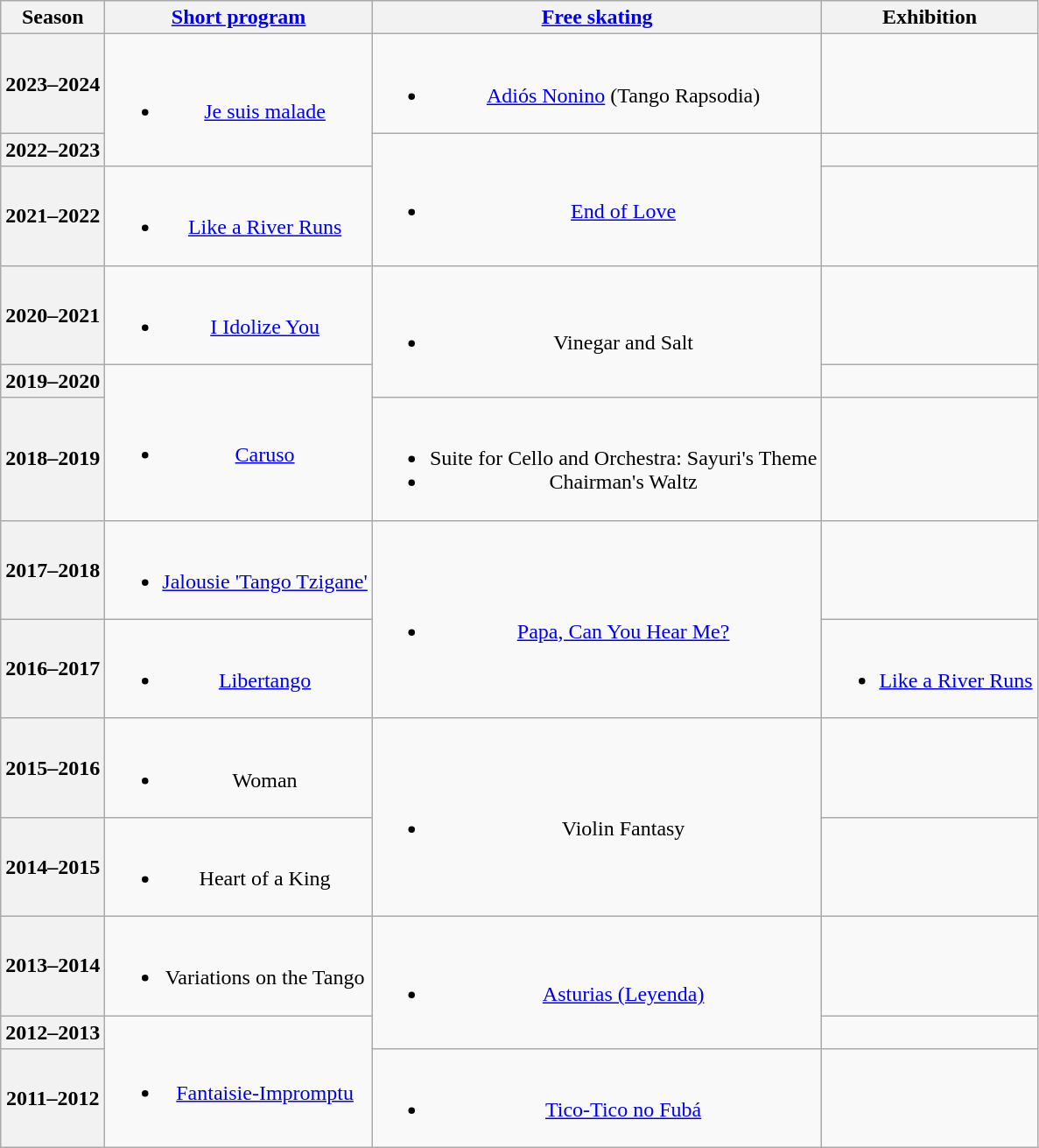<table class="wikitable" style="text-align:center">
<tr>
<th>Season</th>
<th><a href='#'>Short program</a></th>
<th><a href='#'>Free skating</a></th>
<th>Exhibition</th>
</tr>
<tr>
<th>2023–2024 <br> </th>
<td rowspan=2><br><ul><li><a href='#'>Je suis malade</a><br> </li></ul></td>
<td><br><ul><li><a href='#'>Adiós Nonino</a> (Tango Rapsodia) <br> </li></ul></td>
<td></td>
</tr>
<tr>
<th>2022–2023 <br> </th>
<td rowspan=2><br><ul><li><a href='#'>End of Love</a> <br> </li></ul></td>
<td></td>
</tr>
<tr>
<th>2021–2022 <br> </th>
<td><br><ul><li><a href='#'>Like a River Runs</a><br> </li></ul></td>
<td></td>
</tr>
<tr>
<th>2020–2021 <br> </th>
<td><br><ul><li><a href='#'>I Idolize You</a><br> </li></ul></td>
<td rowspan=2><br><ul><li>Vinegar and Salt <br> </li></ul></td>
<td></td>
</tr>
<tr>
<th>2019–2020 <br> </th>
<td rowspan=2><br><ul><li><a href='#'>Caruso</a> <br> </li></ul></td>
<td></td>
</tr>
<tr>
<th>2018–2019 <br> </th>
<td><br><ul><li>Suite for Cello and Orchestra: Sayuri's Theme <br> </li><li>Chairman's Waltz <br> </li></ul></td>
<td></td>
</tr>
<tr>
<th>2017–2018 <br></th>
<td><br><ul><li><a href='#'>Jalousie 'Tango Tzigane'</a> <br></li></ul></td>
<td rowspan=2><br><ul><li><a href='#'>Papa, Can You Hear Me?</a> <br></li></ul></td>
<td></td>
</tr>
<tr>
<th>2016–2017 <br> </th>
<td><br><ul><li><a href='#'>Libertango</a> <br></li></ul></td>
<td><br><ul><li><a href='#'>Like a River Runs</a> <br></li></ul></td>
</tr>
<tr>
<th>2015–2016 <br> </th>
<td><br><ul><li>Woman <br></li></ul></td>
<td rowspan=2><br><ul><li>Violin Fantasy <br></li></ul></td>
<td></td>
</tr>
<tr>
<th>2014–2015 <br> </th>
<td><br><ul><li>Heart of a King <br></li></ul></td>
<td></td>
</tr>
<tr>
<th>2013–2014</th>
<td><br><ul><li>Variations on the Tango <br></li></ul></td>
<td rowspan=2><br><ul><li><a href='#'>Asturias (Leyenda)</a> <br></li></ul></td>
<td></td>
</tr>
<tr>
<th>2012–2013</th>
<td rowspan=2><br><ul><li><a href='#'>Fantaisie-Impromptu</a> <br></li></ul></td>
<td></td>
</tr>
<tr>
<th>2011–2012</th>
<td><br><ul><li><a href='#'>Tico-Tico no Fubá</a> <br></li></ul></td>
<td></td>
</tr>
</table>
